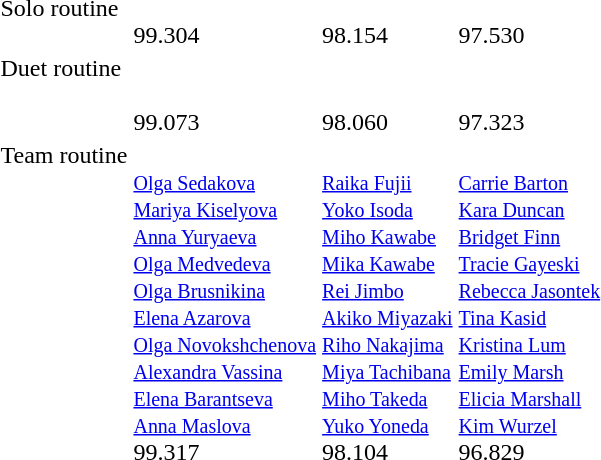<table>
<tr valign="top">
<td>Solo routine<br><div></div></td>
<td><br>99.304</td>
<td><br>98.154</td>
<td><br>97.530</td>
</tr>
<tr valign="top">
<td>Duet routine<br><div></div></td>
<td><br><br>99.073</td>
<td><br><br>98.060</td>
<td><br><br>97.323</td>
</tr>
<tr valign="top">
<td>Team routine<br><div></div></td>
<td><br><small><a href='#'>Olga Sedakova</a><br><a href='#'>Mariya Kiselyova</a><br><a href='#'>Anna Yuryaeva</a><br><a href='#'>Olga Medvedeva</a><br><a href='#'>Olga Brusnikina</a><br><a href='#'>Elena Azarova</a><br><a href='#'>Olga Novokshchenova</a><br><a href='#'>Alexandra Vassina</a><br><a href='#'>Elena Barantseva</a><br><a href='#'>Anna Maslova</a></small><br>99.317</td>
<td><br><small><a href='#'>Raika Fujii</a><br><a href='#'>Yoko Isoda</a><br><a href='#'>Miho Kawabe</a><br><a href='#'>Mika Kawabe</a><br><a href='#'>Rei Jimbo</a><br><a href='#'>Akiko Miyazaki</a><br><a href='#'>Riho Nakajima</a><br><a href='#'>Miya Tachibana</a><br><a href='#'>Miho Takeda</a><br><a href='#'>Yuko Yoneda</a></small><br>98.104</td>
<td><br><small><a href='#'>Carrie Barton</a><br><a href='#'>Kara Duncan</a><br><a href='#'>Bridget Finn</a><br><a href='#'>Tracie Gayeski</a><br><a href='#'>Rebecca Jasontek</a><br><a href='#'>Tina Kasid</a><br><a href='#'>Kristina Lum</a><br><a href='#'>Emily Marsh</a><br><a href='#'>Elicia Marshall</a><br><a href='#'>Kim Wurzel</a></small><br>96.829</td>
</tr>
</table>
